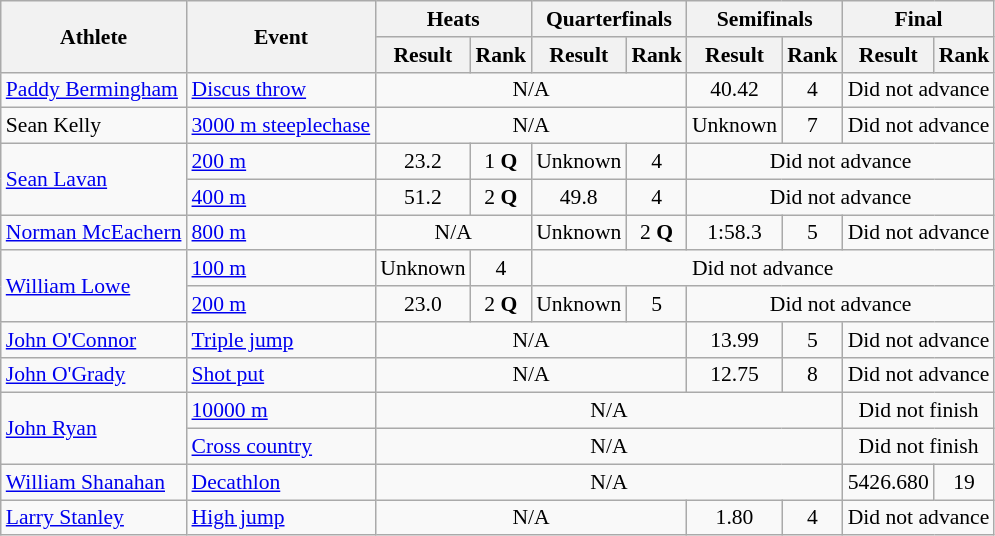<table class=wikitable style="font-size:90%">
<tr>
<th rowspan=2>Athlete</th>
<th rowspan=2>Event</th>
<th colspan=2>Heats</th>
<th colspan=2>Quarterfinals</th>
<th colspan=2>Semifinals</th>
<th colspan=2>Final</th>
</tr>
<tr>
<th>Result</th>
<th>Rank</th>
<th>Result</th>
<th>Rank</th>
<th>Result</th>
<th>Rank</th>
<th>Result</th>
<th>Rank</th>
</tr>
<tr>
<td><a href='#'>Paddy Bermingham</a></td>
<td><a href='#'>Discus throw</a></td>
<td align=center colspan=4>N/A</td>
<td align=center>40.42</td>
<td align=center>4</td>
<td align=center colspan=2>Did not advance</td>
</tr>
<tr>
<td>Sean Kelly</td>
<td><a href='#'>3000 m steeplechase</a></td>
<td align=center colspan=4>N/A</td>
<td align=center>Unknown</td>
<td align=center>7</td>
<td align=center colspan=2>Did not advance</td>
</tr>
<tr>
<td rowspan=2><a href='#'>Sean Lavan</a></td>
<td><a href='#'>200 m</a></td>
<td align=center>23.2</td>
<td align=center>1 <strong>Q</strong></td>
<td align=center>Unknown</td>
<td align=center>4</td>
<td align=center colspan=4>Did not advance</td>
</tr>
<tr>
<td><a href='#'>400 m</a></td>
<td align=center>51.2</td>
<td align=center>2 <strong>Q</strong></td>
<td align=center>49.8</td>
<td align=center>4</td>
<td align=center colspan=4>Did not advance</td>
</tr>
<tr>
<td><a href='#'>Norman McEachern</a></td>
<td><a href='#'>800 m</a></td>
<td align=center colspan=2>N/A</td>
<td align=center>Unknown</td>
<td align=center>2 <strong>Q</strong></td>
<td align=center>1:58.3</td>
<td align=center>5</td>
<td align=center colspan=2>Did not advance</td>
</tr>
<tr>
<td rowspan=2><a href='#'>William Lowe</a></td>
<td><a href='#'>100 m</a></td>
<td align=center>Unknown</td>
<td align=center>4</td>
<td align=center colspan=6>Did not advance</td>
</tr>
<tr>
<td><a href='#'>200 m</a></td>
<td align=center>23.0</td>
<td align=center>2 <strong>Q</strong></td>
<td align=center>Unknown</td>
<td align=center>5</td>
<td align=center colspan=4>Did not advance</td>
</tr>
<tr>
<td><a href='#'>John O'Connor</a></td>
<td><a href='#'>Triple jump</a></td>
<td align=center colspan=4>N/A</td>
<td align=center>13.99</td>
<td align=center>5</td>
<td align=center colspan=2>Did not advance</td>
</tr>
<tr>
<td><a href='#'>John O'Grady</a></td>
<td><a href='#'>Shot put</a></td>
<td align=center colspan=4>N/A</td>
<td align=center>12.75</td>
<td align=center>8</td>
<td align=center colspan=2>Did not advance</td>
</tr>
<tr>
<td rowspan=2><a href='#'>John Ryan</a></td>
<td><a href='#'>10000 m</a></td>
<td align=center colspan=6>N/A</td>
<td align=center colspan=2>Did not finish</td>
</tr>
<tr>
<td><a href='#'>Cross country</a></td>
<td align=center colspan=6>N/A</td>
<td align=center colspan=2>Did not finish</td>
</tr>
<tr>
<td><a href='#'>William Shanahan</a></td>
<td><a href='#'>Decathlon</a></td>
<td align=center colspan=6>N/A</td>
<td align=center>5426.680</td>
<td align=center>19</td>
</tr>
<tr>
<td><a href='#'>Larry Stanley</a></td>
<td><a href='#'>High jump</a></td>
<td align=center colspan=4>N/A</td>
<td align=center>1.80</td>
<td align=center>4</td>
<td align=center colspan=2>Did not advance</td>
</tr>
</table>
